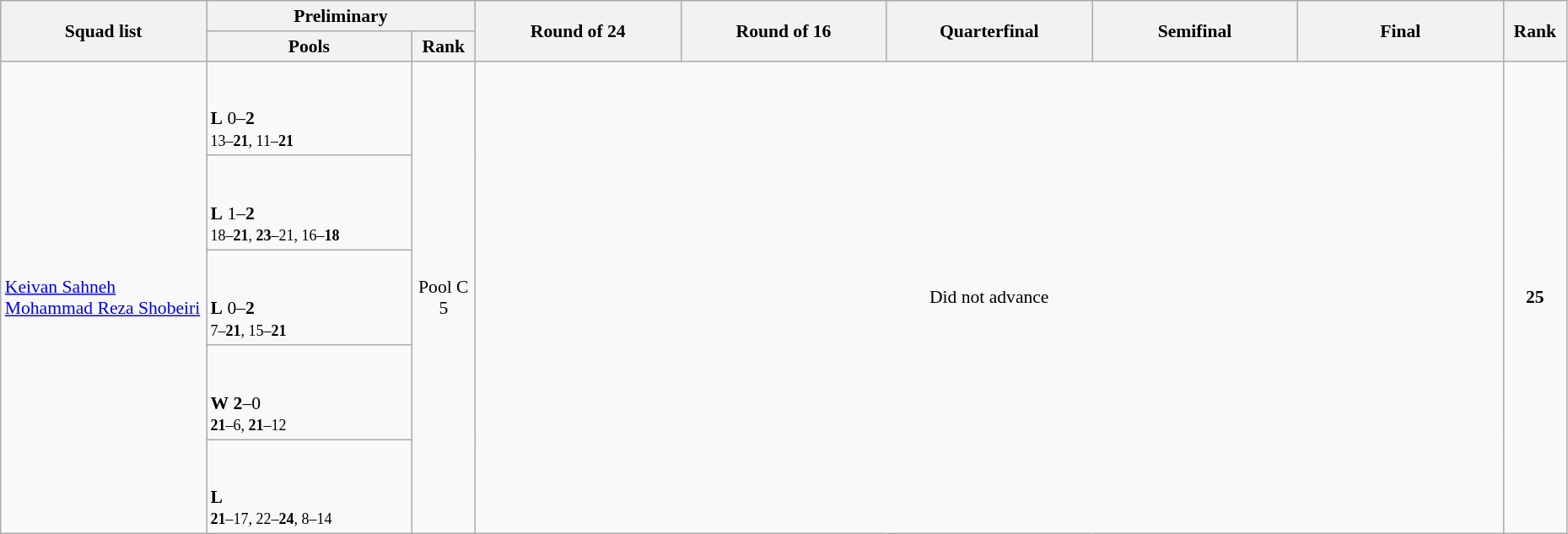<table class="wikitable" width="98%" style="text-align:left; font-size:90%">
<tr>
<th rowspan="2" width="13%">Squad list</th>
<th colspan="2">Preliminary</th>
<th rowspan="2" width="13%">Round of 24</th>
<th rowspan="2" width="13%">Round of 16</th>
<th rowspan="2" width="13%">Quarterfinal</th>
<th rowspan="2" width="13%">Semifinal</th>
<th rowspan="2" width="13%">Final</th>
<th rowspan="2" width="4%">Rank</th>
</tr>
<tr>
<th width="13%">Pools</th>
<th width="4%">Rank</th>
</tr>
<tr>
<td rowspan="5"><a href='#'>Keivan Sahneh</a><br><a href='#'>Mohammad Reza Shobeiri</a></td>
<td><br><br><strong>L</strong> 0–<strong>2</strong><br><small>13–<strong>21</strong>, 11–<strong>21</strong></small></td>
<td rowspan="5" align=center>Pool C<br>5</td>
<td rowspan="5" colspan=5 align=center>Did not advance</td>
<td rowspan="5" align="center"><strong>25</strong></td>
</tr>
<tr>
<td><br><br><strong>L</strong> 1–<strong>2</strong><br><small>18–<strong>21</strong>, <strong>23</strong>–21, 16–<strong>18</strong></small></td>
</tr>
<tr>
<td><br><br><strong>L</strong> 0–<strong>2</strong><br><small>7–<strong>21</strong>, 15–<strong>21</strong></small></td>
</tr>
<tr>
<td><br><br><strong>W</strong> <strong>2</strong>–0<br><small><strong>21</strong>–6, <strong>21</strong>–12</small></td>
</tr>
<tr>
<td><br><br><strong>L</strong> <br><small><strong>21</strong>–17, 22–<strong>24</strong>, 8–14</small></td>
</tr>
</table>
